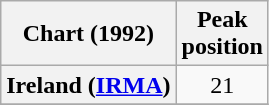<table class="wikitable sortable plainrowheaders" style="text-align:center">
<tr>
<th scope="col">Chart (1992)</th>
<th scope="col">Peak<br>position</th>
</tr>
<tr>
<th scope="row">Ireland (<a href='#'>IRMA</a>)</th>
<td>21</td>
</tr>
<tr>
</tr>
</table>
